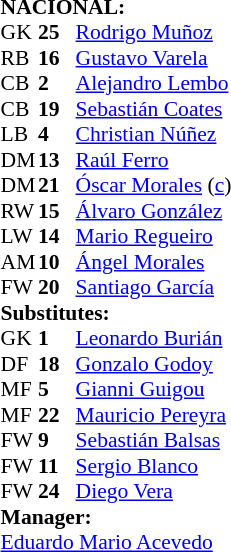<table cellspacing="0" cellpadding="0" style="font-size:90%; margin:auto;">
<tr>
<td colspan="4"><strong>NACIONAL:</strong></td>
</tr>
<tr>
<th width=25></th>
<th width=25></th>
</tr>
<tr>
<td>GK</td>
<td><strong>25</strong></td>
<td> <a href='#'>Rodrigo Muñoz</a></td>
</tr>
<tr>
<td>RB</td>
<td><strong>16</strong></td>
<td> <a href='#'>Gustavo Varela</a></td>
<td></td>
</tr>
<tr>
<td>CB</td>
<td><strong>2</strong></td>
<td> <a href='#'>Alejandro Lembo</a></td>
<td></td>
</tr>
<tr>
<td>CB</td>
<td><strong>19</strong></td>
<td> <a href='#'>Sebastián Coates</a></td>
</tr>
<tr>
<td>LB</td>
<td><strong>4</strong></td>
<td> <a href='#'>Christian Núñez</a></td>
</tr>
<tr>
<td>DM</td>
<td><strong>13</strong></td>
<td> <a href='#'>Raúl Ferro</a></td>
<td></td>
<td></td>
</tr>
<tr>
<td>DM</td>
<td><strong>21</strong></td>
<td> <a href='#'>Óscar Morales</a> (<a href='#'>c</a>)</td>
</tr>
<tr>
<td>RW</td>
<td><strong>15</strong></td>
<td> <a href='#'>Álvaro González</a></td>
<td></td>
<td></td>
</tr>
<tr>
<td>LW</td>
<td><strong>14</strong></td>
<td> <a href='#'>Mario Regueiro</a></td>
<td></td>
</tr>
<tr>
<td>AM</td>
<td><strong>10</strong></td>
<td> <a href='#'>Ángel Morales</a></td>
<td></td>
<td></td>
</tr>
<tr>
<td>FW</td>
<td><strong>20</strong></td>
<td> <a href='#'>Santiago García</a></td>
</tr>
<tr>
<td colspan=3><strong>Substitutes:</strong></td>
</tr>
<tr>
<td>GK</td>
<td><strong>1</strong></td>
<td> <a href='#'>Leonardo Burián</a></td>
</tr>
<tr>
<td>DF</td>
<td><strong>18</strong></td>
<td> <a href='#'>Gonzalo Godoy</a></td>
</tr>
<tr>
<td>MF</td>
<td><strong>5</strong></td>
<td> <a href='#'>Gianni Guigou</a></td>
</tr>
<tr>
<td>MF</td>
<td><strong>22</strong></td>
<td> <a href='#'>Mauricio Pereyra</a></td>
<td></td>
<td></td>
</tr>
<tr>
<td>FW</td>
<td><strong>9</strong></td>
<td> <a href='#'>Sebastián Balsas</a></td>
<td></td>
<td></td>
</tr>
<tr>
<td>FW</td>
<td><strong>11</strong></td>
<td> <a href='#'>Sergio Blanco</a></td>
<td></td>
<td></td>
</tr>
<tr>
<td>FW</td>
<td><strong>24</strong></td>
<td> <a href='#'>Diego Vera</a></td>
</tr>
<tr>
<td colspan=3><strong>Manager:</strong></td>
</tr>
<tr>
<td colspan=4> <a href='#'>Eduardo Mario Acevedo</a></td>
</tr>
</table>
